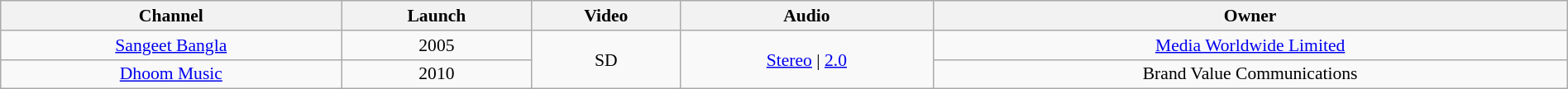<table class="wikitable sortable" style="border-collapse:collapse; font-size: 90%; text-align:center" width="100%">
<tr>
<th>Channel</th>
<th>Launch</th>
<th>Video</th>
<th>Audio</th>
<th>Owner</th>
</tr>
<tr>
<td><a href='#'>Sangeet Bangla</a></td>
<td>2005</td>
<td rowspan="2">SD</td>
<td rowspan="2"><a href='#'>Stereo</a> | <a href='#'>2.0</a></td>
<td><a href='#'>Media Worldwide Limited</a></td>
</tr>
<tr>
<td><a href='#'>Dhoom Music</a></td>
<td>2010</td>
<td>Brand Value Communications</td>
</tr>
</table>
